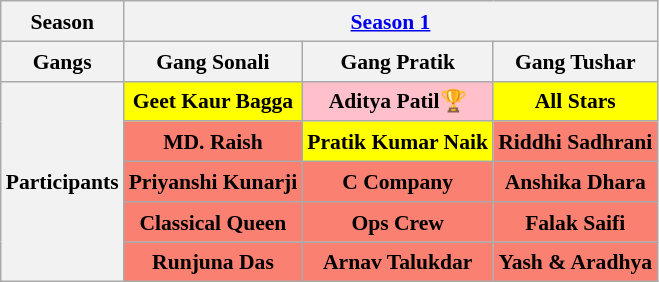<table class="wikitable" style="text-align:center; font-size:90%; line-height:20px;">
<tr>
<th>Season</th>
<th colspan="3"><a href='#'>Season 1</a></th>
</tr>
<tr>
<th>Gangs</th>
<th><strong>Gang Sonali</strong></th>
<th><strong>Gang Pratik</strong></th>
<th><strong>Gang Tushar</strong></th>
</tr>
<tr>
<th rowspan="18">Participants</th>
<td bgcolor="yellow"><strong>Geet Kaur Bagga</strong></td>
<td bgcolor="pink"><strong>Aditya Patil</strong>🏆</td>
<td Bgcolor=yellow><strong>All Stars</strong></td>
</tr>
<tr>
<td bgcolor="salmon"><strong>MD. Raish</strong></td>
<td bgcolor="yellow"><strong>Pratik Kumar Naik</strong></td>
<td Bgcolor=salmon><strong>Riddhi Sadhrani</strong></td>
</tr>
<tr>
<td bgcolor="salmon"><strong>Priyanshi Kunarji</strong></td>
<td bgcolor="salmon"><strong>C Company</strong></td>
<td Bgcolor=salmon><strong>Anshika Dhara</strong></td>
</tr>
<tr>
<td bgcolor="salmon"><strong>Classical Queen</strong></td>
<td bgcolor="salmon"><strong>Ops Crew</strong></td>
<td Bgcolor=salmon><strong>Falak Saifi</strong></td>
</tr>
<tr>
<td bgcolor="salmon"><strong>Runjuna Das</strong></td>
<td bgcolor="salmon"><strong>Arnav Talukdar</strong></td>
<td Bgcolor=salmon><strong>Yash & Aradhya</strong></td>
</tr>
</table>
